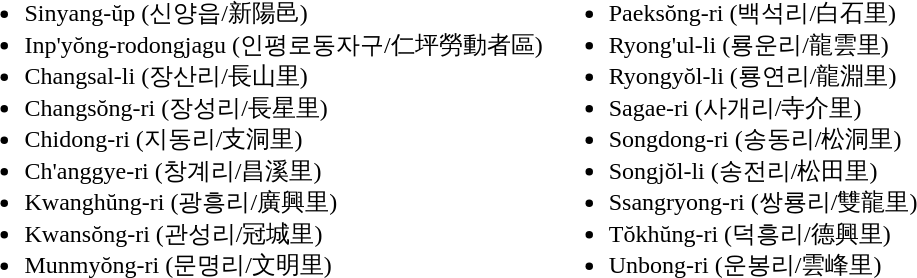<table>
<tr>
<td valign="top"><br><ul><li>Sinyang-ŭp (신양읍/新陽邑)</li><li>Inp'yŏng-rodongjagu (인평로동자구/仁坪勞動者區)</li><li>Changsal-li (장산리/長山里)</li><li>Changsŏng-ri (장성리/長星里)</li><li>Chidong-ri (지동리/支洞里)</li><li>Ch'anggye-ri (창계리/昌溪里)</li><li>Kwanghŭng-ri (광흥리/廣興里)</li><li>Kwansŏng-ri (관성리/冠城里)</li><li>Munmyŏng-ri (문명리/文明里)</li></ul></td>
<td valign="top"><br><ul><li>Paeksŏng-ri (백석리/白石里)</li><li>Ryong'ul-li (룡운리/龍雲里)</li><li>Ryongyŏl-li (룡연리/龍淵里)</li><li>Sagae-ri (사개리/寺介里)</li><li>Songdong-ri (송동리/松洞里)</li><li>Songjŏl-li (송전리/松田里)</li><li>Ssangryong-ri (쌍룡리/雙龍里)</li><li>Tŏkhŭng-ri (덕흥리/德興里)</li><li>Unbong-ri (운봉리/雲峰里)</li></ul></td>
</tr>
</table>
